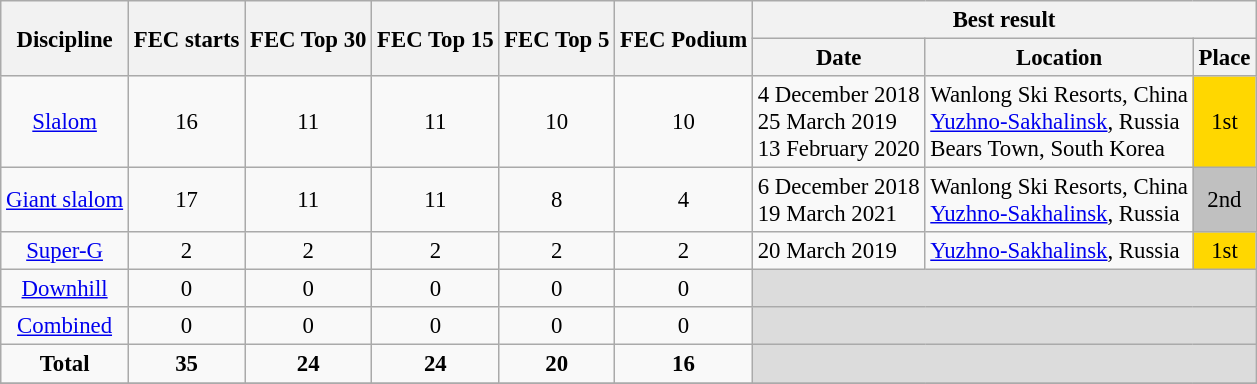<table class="wikitable" style="text-align:center; font-size:95%;">
<tr>
<th rowspan=2>Discipline</th>
<th rowspan=2>FEC starts</th>
<th rowspan=2>FEC Top 30</th>
<th rowspan=2>FEC Top 15</th>
<th rowspan=2>FEC Top 5</th>
<th rowspan=2>FEC Podium</th>
<th colspan=3>Best result</th>
</tr>
<tr>
<th>Date</th>
<th>Location</th>
<th>Place</th>
</tr>
<tr>
<td align=center><a href='#'>Slalom</a></td>
<td align=center>16</td>
<td align=center>11</td>
<td align=center>11</td>
<td align=center>10</td>
<td align=center>10</td>
<td align=left>4 December 2018 <br> 25 March 2019 <br> 13 February 2020</td>
<td align=left> Wanlong Ski Resorts, China <br>  <a href='#'>Yuzhno-Sakhalinsk</a>, Russia <br>  Bears Town, South Korea</td>
<td bgcolor="gold">1st</td>
</tr>
<tr>
<td align=center><a href='#'>Giant slalom</a></td>
<td align=center>17</td>
<td align=center>11</td>
<td align=center>11</td>
<td align=center>8</td>
<td align=center>4</td>
<td align=left>6 December 2018 <br> 19 March 2021</td>
<td align=left> Wanlong Ski Resorts, China <br>  <a href='#'>Yuzhno-Sakhalinsk</a>, Russia</td>
<td bgcolor="silver">2nd</td>
</tr>
<tr>
<td align=center><a href='#'>Super-G</a></td>
<td align=center>2</td>
<td align=center>2</td>
<td align=center>2</td>
<td align=center>2</td>
<td align=center>2</td>
<td align=left>20 March 2019</td>
<td align=left> <a href='#'>Yuzhno-Sakhalinsk</a>, Russia</td>
<td bgcolor="gold">1st</td>
</tr>
<tr>
<td align=center><a href='#'>Downhill</a></td>
<td align=center>0</td>
<td align=center>0</td>
<td align=center>0</td>
<td align=center>0</td>
<td align=center>0</td>
<td colspan=3 bgcolor=#DCDCDC></td>
</tr>
<tr>
<td align=center><a href='#'>Combined</a></td>
<td align=center>0</td>
<td align=center>0</td>
<td align=center>0</td>
<td align=center>0</td>
<td align=center>0</td>
<td colspan=3 bgcolor=#DCDCDC></td>
</tr>
<tr>
<td align=center><strong>Total</strong></td>
<td align=center><strong>35</strong></td>
<td align=center><strong>24</strong></td>
<td align=center><strong>24</strong></td>
<td align=center><strong>20</strong></td>
<td align=center><strong>16</strong></td>
<td colspan=3 bgcolor=#DCDCDC></td>
</tr>
<tr>
</tr>
</table>
